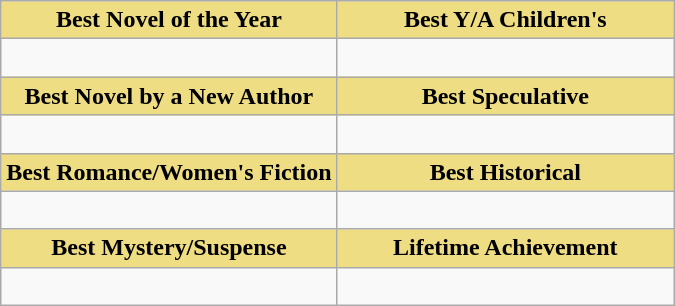<table class=wikitable>
<tr>
<th style="background:#EEDD82; width:50%">Best Novel of the Year</th>
<th style="background:#EEDD82; width:50%">Best Y/A Children's</th>
</tr>
<tr>
<td valign="top"><br></td>
<td valign="top"><br></td>
</tr>
<tr>
<th style="background:#EEDD82">Best Novel by a New Author</th>
<th style="background:#EEDD82">Best Speculative</th>
</tr>
<tr>
<td valign="top"><br></td>
<td valign="top"><br></td>
</tr>
<tr>
<th style="background:#EEDD82">Best Romance/Women's Fiction</th>
<th style="background:#EEDD82">Best Historical</th>
</tr>
<tr>
<td valign="top"><br></td>
<td valign="top"><br></td>
</tr>
<tr>
<th style="background:#EEDD82">Best Mystery/Suspense</th>
<th style="background:#EEDD82">Lifetime Achievement</th>
</tr>
<tr>
<td valign="top"><br></td>
<td valign="top"><br></td>
</tr>
</table>
